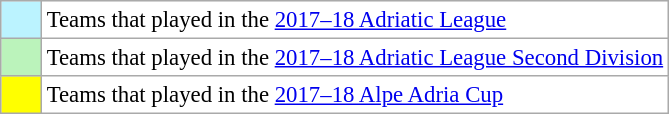<table class="wikitable" style="font-size: 95%;text-align:center;">
<tr>
<td style="background: #bbf3ff;" width="20"></td>
<td bgcolor="#ffffff" align="left">Teams that played in the <a href='#'>2017–18 Adriatic League</a></td>
</tr>
<tr>
<td style="background: #bbf3bb;" width="20"></td>
<td bgcolor="#ffffff" align="left">Teams that played in the <a href='#'>2017–18 Adriatic League Second Division</a></td>
</tr>
<tr>
<td style="background:yellow;" width="20"></td>
<td bgcolor="#ffffff" align="left">Teams that played in the <a href='#'>2017–18 Alpe Adria Cup</a></td>
</tr>
</table>
